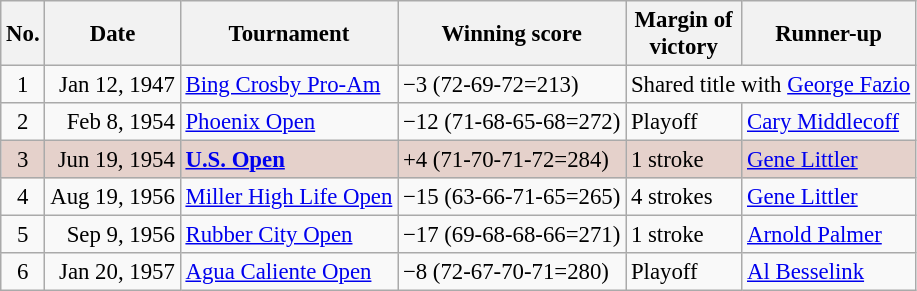<table class="wikitable" style="font-size:95%;">
<tr>
<th>No.</th>
<th>Date</th>
<th>Tournament</th>
<th>Winning score</th>
<th>Margin of<br>victory</th>
<th>Runner-up</th>
</tr>
<tr>
<td align=center>1</td>
<td align=right>Jan 12, 1947</td>
<td><a href='#'>Bing Crosby Pro-Am</a></td>
<td>−3 (72-69-72=213)</td>
<td colspan=2>Shared title with  <a href='#'>George Fazio</a></td>
</tr>
<tr>
<td align=center>2</td>
<td align=right>Feb 8, 1954</td>
<td><a href='#'>Phoenix Open</a></td>
<td>−12 (71-68-65-68=272)</td>
<td>Playoff</td>
<td> <a href='#'>Cary Middlecoff</a></td>
</tr>
<tr style="background:#e5d1cb;">
<td align=center>3</td>
<td align=right>Jun 19, 1954</td>
<td><strong><a href='#'>U.S. Open</a></strong></td>
<td>+4 (71-70-71-72=284)</td>
<td>1 stroke</td>
<td> <a href='#'>Gene Littler</a></td>
</tr>
<tr>
<td align=center>4</td>
<td align=right>Aug 19, 1956</td>
<td><a href='#'>Miller High Life Open</a></td>
<td>−15 (63-66-71-65=265)</td>
<td>4 strokes</td>
<td> <a href='#'>Gene Littler</a></td>
</tr>
<tr>
<td align=center>5</td>
<td align=right>Sep 9, 1956</td>
<td><a href='#'>Rubber City Open</a></td>
<td>−17 (69-68-68-66=271)</td>
<td>1 stroke</td>
<td> <a href='#'>Arnold Palmer</a></td>
</tr>
<tr>
<td align=center>6</td>
<td align=right>Jan 20, 1957</td>
<td><a href='#'>Agua Caliente Open</a></td>
<td>−8 (72-67-70-71=280)</td>
<td>Playoff</td>
<td> <a href='#'>Al Besselink</a></td>
</tr>
</table>
